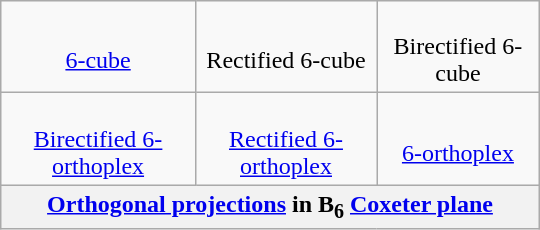<table class=wikitable align=right width=360 style="margin-left:1em;">
<tr align=center>
<td><br><a href='#'>6-cube</a><br></td>
<td><br>Rectified 6-cube<br></td>
<td><br>Birectified 6-cube<br></td>
</tr>
<tr align=center>
<td><br><a href='#'>Birectified 6-orthoplex</a><br></td>
<td><br><a href='#'>Rectified 6-orthoplex</a><br></td>
<td><br><a href='#'>6-orthoplex</a><br></td>
</tr>
<tr>
<th colspan=4><a href='#'>Orthogonal projections</a> in B<sub>6</sub> <a href='#'>Coxeter plane</a></th>
</tr>
</table>
